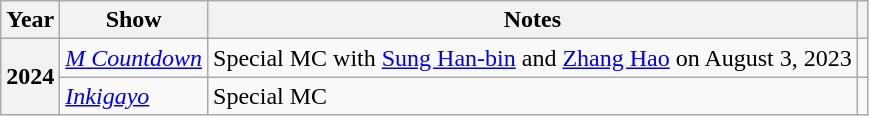<table class="wikitable sortable plainrowheaders">
<tr>
<th scope="col">Year</th>
<th scope="col">Show</th>
<th scope="col" class="unsortable">Notes</th>
<th scope="col" class="unsortable"></th>
</tr>
<tr>
<th rowspan="2" scope="row">2024</th>
<td><em><a href='#'>M Countdown</a></em></td>
<td>Special MC with <a href='#'>Sung Han-bin</a> and <a href='#'>Zhang Hao</a> on August 3, 2023</td>
<td></td>
</tr>
<tr>
<td><em><a href='#'>Inkigayo</a></em></td>
<td>Special MC</td>
<td></td>
</tr>
</table>
